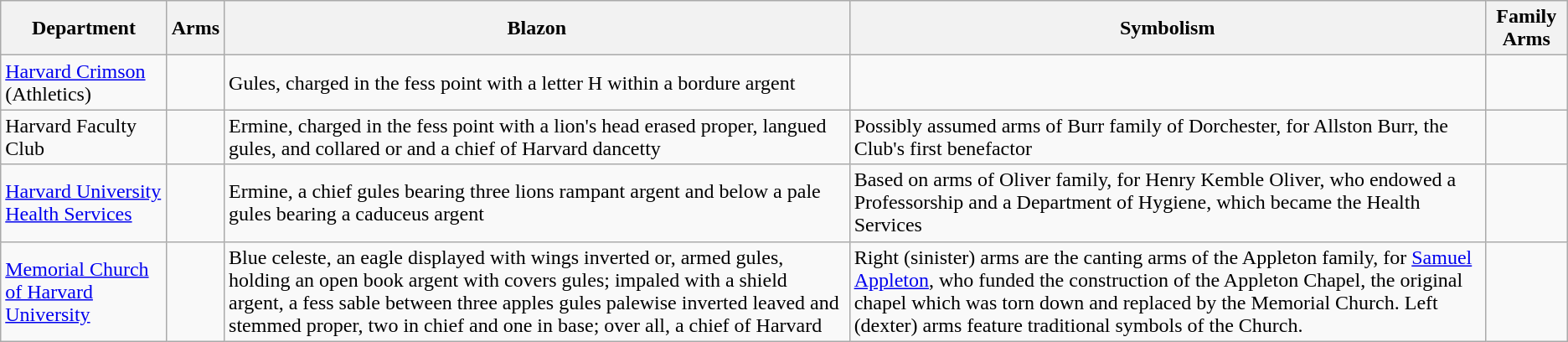<table class="wikitable">
<tr>
<th>Department</th>
<th>Arms</th>
<th>Blazon</th>
<th>Symbolism</th>
<th>Family Arms</th>
</tr>
<tr>
<td><a href='#'>Harvard Crimson</a> (Athletics)</td>
<td></td>
<td>Gules, charged in the fess point with a letter H within a bordure argent</td>
<td></td>
<td></td>
</tr>
<tr>
<td>Harvard Faculty Club</td>
<td></td>
<td>Ermine, charged in the fess point with a lion's head erased proper, langued gules, and collared or and a chief of Harvard dancetty</td>
<td>Possibly assumed arms of Burr family of Dorchester, for Allston Burr, the Club's first benefactor</td>
<td></td>
</tr>
<tr>
<td><a href='#'>Harvard University Health Services</a></td>
<td></td>
<td>Ermine, a chief gules bearing three lions rampant argent and below a pale gules bearing a caduceus argent</td>
<td>Based on arms of Oliver family, for Henry Kemble Oliver, who endowed a Professorship and a Department of Hygiene, which became the Health Services</td>
<td></td>
</tr>
<tr>
<td><a href='#'>Memorial Church of Harvard University</a></td>
<td></td>
<td>Blue celeste, an eagle displayed with wings inverted or, armed gules, holding an open book argent with covers gules; impaled with a shield argent, a fess sable between three apples gules palewise inverted leaved and stemmed proper, two in chief and one in base; over all, a chief of Harvard</td>
<td>Right (sinister) arms are the canting arms of the Appleton family, for <a href='#'>Samuel Appleton</a>, who funded the construction of the Appleton Chapel, the original chapel which was torn down and replaced by the Memorial Church. Left (dexter) arms feature traditional symbols of the Church.</td>
<td></td>
</tr>
</table>
